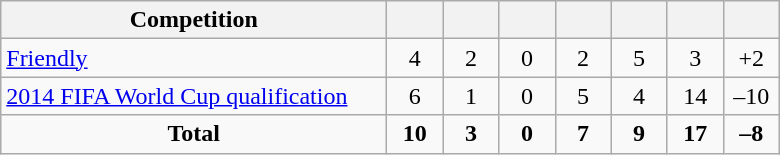<table class="wikitable" style="text-align: center;">
<tr>
<th width=250>Competition</th>
<th width=30></th>
<th width=30></th>
<th width=30></th>
<th width=30></th>
<th width=30></th>
<th width=30></th>
<th width=30></th>
</tr>
<tr>
<td align=left><a href='#'>Friendly</a></td>
<td>4</td>
<td>2</td>
<td>0</td>
<td>2</td>
<td>5</td>
<td>3</td>
<td>+2</td>
</tr>
<tr>
<td align=left><a href='#'>2014 FIFA World Cup qualification</a></td>
<td>6</td>
<td>1</td>
<td>0</td>
<td>5</td>
<td>4</td>
<td>14</td>
<td>–10</td>
</tr>
<tr>
<td><strong>Total</strong></td>
<td><strong>10</strong></td>
<td><strong>3</strong></td>
<td><strong>0</strong></td>
<td><strong>7</strong></td>
<td><strong>9</strong></td>
<td><strong>17</strong></td>
<td><strong>–8</strong></td>
</tr>
</table>
